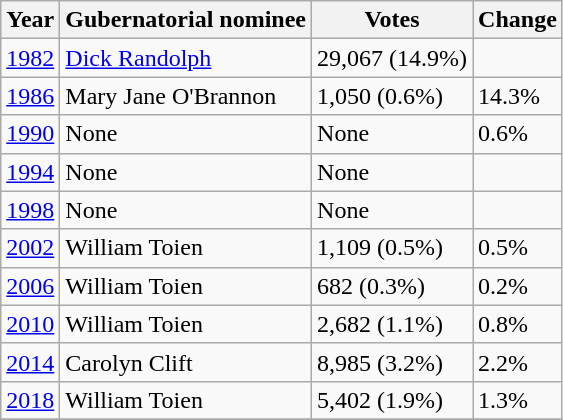<table class="wikitable sortable mw-collapsible">
<tr>
<th>Year</th>
<th>Gubernatorial nominee</th>
<th>Votes</th>
<th>Change</th>
</tr>
<tr>
<td><a href='#'>1982</a></td>
<td><a href='#'>Dick Randolph</a></td>
<td>29,067 (14.9%)</td>
<td></td>
</tr>
<tr>
<td><a href='#'>1986</a></td>
<td>Mary Jane O'Brannon</td>
<td>1,050 (0.6%)</td>
<td> 14.3%</td>
</tr>
<tr>
<td><a href='#'>1990</a></td>
<td>None</td>
<td>None</td>
<td> 0.6%</td>
</tr>
<tr>
<td><a href='#'>1994</a></td>
<td>None</td>
<td>None</td>
<td></td>
</tr>
<tr>
<td><a href='#'>1998</a></td>
<td>None</td>
<td>None</td>
<td></td>
</tr>
<tr>
<td><a href='#'>2002</a></td>
<td>William Toien</td>
<td>1,109 (0.5%)</td>
<td> 0.5%</td>
</tr>
<tr>
<td><a href='#'>2006</a></td>
<td>William Toien</td>
<td>682 (0.3%)</td>
<td> 0.2%</td>
</tr>
<tr>
<td><a href='#'>2010</a></td>
<td>William Toien</td>
<td>2,682 (1.1%)</td>
<td> 0.8%</td>
</tr>
<tr>
<td><a href='#'>2014</a></td>
<td>Carolyn Clift</td>
<td>8,985 (3.2%)</td>
<td> 2.2%</td>
</tr>
<tr>
<td><a href='#'>2018</a></td>
<td>William Toien</td>
<td>5,402 (1.9%)</td>
<td> 1.3%</td>
</tr>
<tr>
</tr>
</table>
